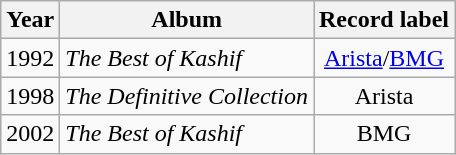<table class="wikitable" style="text-align:center;">
<tr>
<th>Year</th>
<th>Album</th>
<th>Record label</th>
</tr>
<tr>
<td>1992</td>
<td align="left"><em>The Best of Kashif</em></td>
<td><a href='#'>Arista</a>/<a href='#'>BMG</a></td>
</tr>
<tr>
<td>1998</td>
<td align="left"><em>The Definitive Collection</em></td>
<td>Arista</td>
</tr>
<tr>
<td>2002</td>
<td align="left"><em>The Best of Kashif</em></td>
<td>BMG</td>
</tr>
</table>
